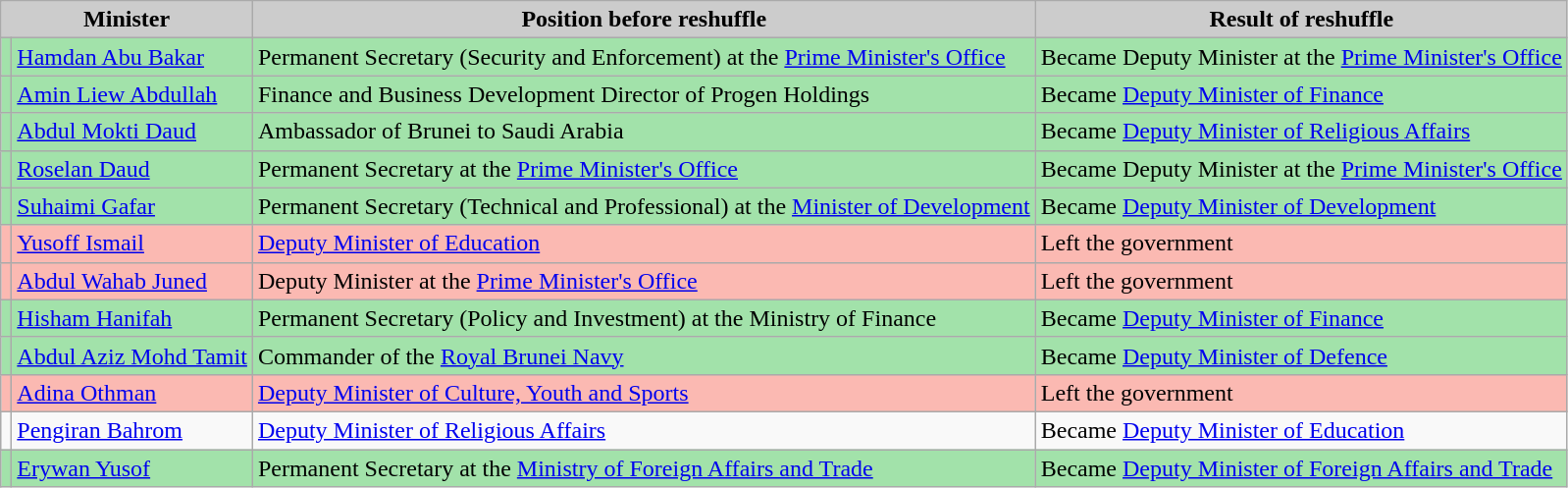<table class="wikitable">
<tr>
<th scope="col" style="background:#ccc;" colspan=2>Minister</th>
<th scope="col" style="background:#ccc;">Position before reshuffle</th>
<th scope="col" style="background:#ccc;">Result of reshuffle</th>
</tr>
<tr style="background:#A2E2AA;" colspan="4" |>
<td></td>
<td><a href='#'>Hamdan Abu Bakar</a></td>
<td>Permanent Secretary (Security and Enforcement) at the <a href='#'>Prime Minister's Office</a></td>
<td>Became Deputy Minister at the <a href='#'>Prime Minister's Office</a></td>
</tr>
<tr style="background:#A2E2AA;" colspan="4" |>
<td></td>
<td><a href='#'>Amin Liew Abdullah</a></td>
<td>Finance and Business Development Director of Progen Holdings</td>
<td>Became <a href='#'>Deputy Minister of Finance</a></td>
</tr>
<tr style="background:#A2E2AA;" colspan="4" |>
<td></td>
<td><a href='#'>Abdul Mokti Daud</a></td>
<td>Ambassador of Brunei to Saudi Arabia</td>
<td>Became <a href='#'>Deputy Minister of Religious Affairs</a></td>
</tr>
<tr style="background:#A2E2AA;" colspan="4" |>
<td></td>
<td><a href='#'>Roselan Daud</a></td>
<td>Permanent Secretary at the <a href='#'>Prime Minister's Office</a></td>
<td>Became Deputy Minister at the <a href='#'>Prime Minister's Office</a></td>
</tr>
<tr style="background:#A2E2AA;" colspan="4" |>
<td></td>
<td><a href='#'>Suhaimi Gafar</a></td>
<td>Permanent Secretary (Technical and Professional) at the <a href='#'>Minister of Development</a></td>
<td>Became <a href='#'>Deputy Minister of Development</a></td>
</tr>
<tr style="background:#FBB9B2;" colspan="4" |>
<td></td>
<td><a href='#'>Yusoff Ismail</a></td>
<td><a href='#'>Deputy Minister of Education</a></td>
<td>Left the government</td>
</tr>
<tr style="background:#FBB9B2;" colspan="4" |>
<td></td>
<td><a href='#'>Abdul Wahab Juned</a></td>
<td>Deputy Minister at the <a href='#'>Prime Minister's Office</a></td>
<td>Left the government</td>
</tr>
<tr style="background:#A2E2AA;" colspan="4" |>
<td></td>
<td><a href='#'>Hisham Hanifah</a></td>
<td>Permanent Secretary (Policy and Investment) at the Ministry of Finance</td>
<td>Became <a href='#'>Deputy Minister of Finance</a></td>
</tr>
<tr style="background:#A2E2AA;" colspan="4" |>
<td></td>
<td><a href='#'>Abdul Aziz Mohd Tamit</a></td>
<td>Commander of the <a href='#'>Royal Brunei Navy</a></td>
<td>Became <a href='#'>Deputy Minister of Defence</a></td>
</tr>
<tr style="background:#FBB9B2;" colspan="4" |>
<td></td>
<td><a href='#'>Adina Othman</a></td>
<td><a href='#'>Deputy Minister of Culture, Youth and Sports</a></td>
<td>Left the government</td>
</tr>
<tr>
<td></td>
<td><a href='#'>Pengiran Bahrom</a></td>
<td><a href='#'>Deputy Minister of Religious Affairs</a></td>
<td>Became <a href='#'>Deputy Minister of Education</a></td>
</tr>
<tr style="background:#A2E2AA;" colspan="4" |>
<td></td>
<td><a href='#'>Erywan Yusof</a></td>
<td>Permanent Secretary at the <a href='#'>Ministry of Foreign Affairs and Trade</a></td>
<td>Became <a href='#'>Deputy Minister of Foreign Affairs and Trade</a></td>
</tr>
</table>
